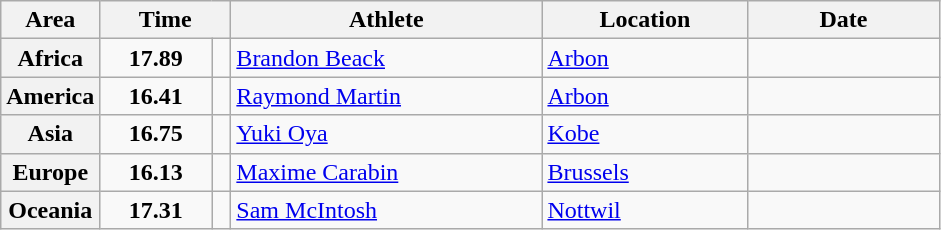<table class="wikitable">
<tr>
<th width="45">Area</th>
<th width="80" colspan="2">Time</th>
<th width="200">Athlete</th>
<th width="130">Location</th>
<th width="120">Date</th>
</tr>
<tr>
<th>Africa</th>
<td align="center"><strong>17.89</strong></td>
<td align="center"></td>
<td> <a href='#'>Brandon Beack</a></td>
<td> <a href='#'>Arbon</a></td>
<td align="right"></td>
</tr>
<tr>
<th>America</th>
<td align="center"><strong>16.41</strong></td>
<td align="center"></td>
<td> <a href='#'>Raymond Martin</a></td>
<td> <a href='#'>Arbon</a></td>
<td align="right"></td>
</tr>
<tr>
<th>Asia</th>
<td align="center"><strong>16.75</strong></td>
<td align="center"></td>
<td> <a href='#'>Yuki Oya</a></td>
<td> <a href='#'>Kobe</a></td>
<td align="right"></td>
</tr>
<tr>
<th>Europe</th>
<td align="center"><strong>16.13</strong></td>
<td align="center"><strong></strong></td>
<td> <a href='#'>Maxime Carabin</a></td>
<td> <a href='#'>Brussels</a></td>
<td align="right"></td>
</tr>
<tr>
<th>Oceania</th>
<td align="center"><strong>17.31</strong></td>
<td align="center"></td>
<td> <a href='#'>Sam McIntosh</a></td>
<td> <a href='#'>Nottwil</a></td>
<td align="right"></td>
</tr>
</table>
